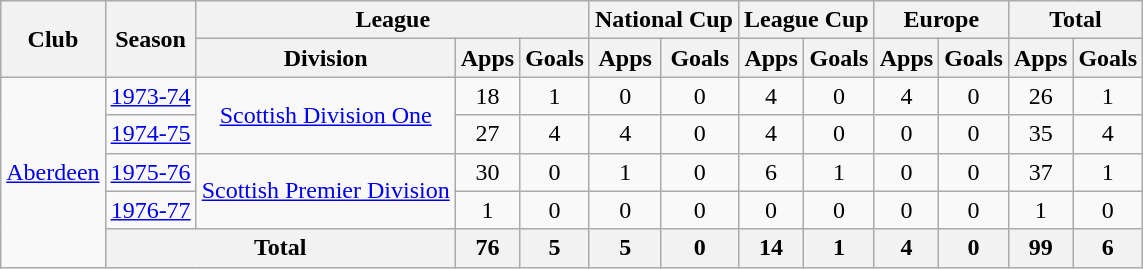<table class="wikitable" style="text-align:center">
<tr>
<th rowspan="2">Club</th>
<th rowspan="2">Season</th>
<th colspan="3">League</th>
<th colspan="2">National Cup</th>
<th colspan="2">League Cup</th>
<th colspan="2">Europe</th>
<th colspan="2">Total</th>
</tr>
<tr>
<th>Division</th>
<th>Apps</th>
<th>Goals</th>
<th>Apps</th>
<th>Goals</th>
<th>Apps</th>
<th>Goals</th>
<th>Apps</th>
<th>Goals</th>
<th>Apps</th>
<th>Goals</th>
</tr>
<tr>
<td rowspan="5"><a href='#'>Aberdeen</a></td>
<td><a href='#'>1973-74</a></td>
<td rowspan="2"><a href='#'>Scottish Division One</a></td>
<td>18</td>
<td>1</td>
<td>0</td>
<td>0</td>
<td>4</td>
<td>0</td>
<td>4</td>
<td>0</td>
<td>26</td>
<td>1</td>
</tr>
<tr>
<td><a href='#'>1974-75</a></td>
<td>27</td>
<td>4</td>
<td>4</td>
<td>0</td>
<td>4</td>
<td>0</td>
<td>0</td>
<td>0</td>
<td>35</td>
<td>4</td>
</tr>
<tr>
<td><a href='#'>1975-76</a></td>
<td rowspan="2"><a href='#'>Scottish Premier Division</a></td>
<td>30</td>
<td>0</td>
<td>1</td>
<td>0</td>
<td>6</td>
<td>1</td>
<td>0</td>
<td>0</td>
<td>37</td>
<td>1</td>
</tr>
<tr>
<td><a href='#'>1976-77</a></td>
<td>1</td>
<td>0</td>
<td>0</td>
<td>0</td>
<td>0</td>
<td>0</td>
<td>0</td>
<td>0</td>
<td>1</td>
<td>0</td>
</tr>
<tr>
<th colspan="2">Total</th>
<th>76</th>
<th>5</th>
<th>5</th>
<th>0</th>
<th>14</th>
<th>1</th>
<th>4</th>
<th>0</th>
<th>99</th>
<th>6</th>
</tr>
</table>
